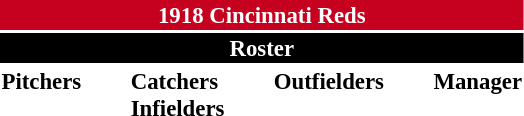<table class="toccolours" style="font-size: 95%;">
<tr>
<th colspan="10" style="background-color: #c6011f; color: white; text-align: center;">1918 Cincinnati Reds</th>
</tr>
<tr>
<td colspan="10" style="background-color: black; color: white; text-align: center;"><strong>Roster</strong></td>
</tr>
<tr>
<td valign="top"><strong>Pitchers</strong><br>











</td>
<td width="25px"></td>
<td valign="top"><strong>Catchers</strong><br>



<strong>Infielders</strong>




</td>
<td width="25px"></td>
<td valign="top"><strong>Outfielders</strong><br>


</td>
<td width="25px"></td>
<td valign="top"><strong>Manager</strong><br></td>
</tr>
</table>
